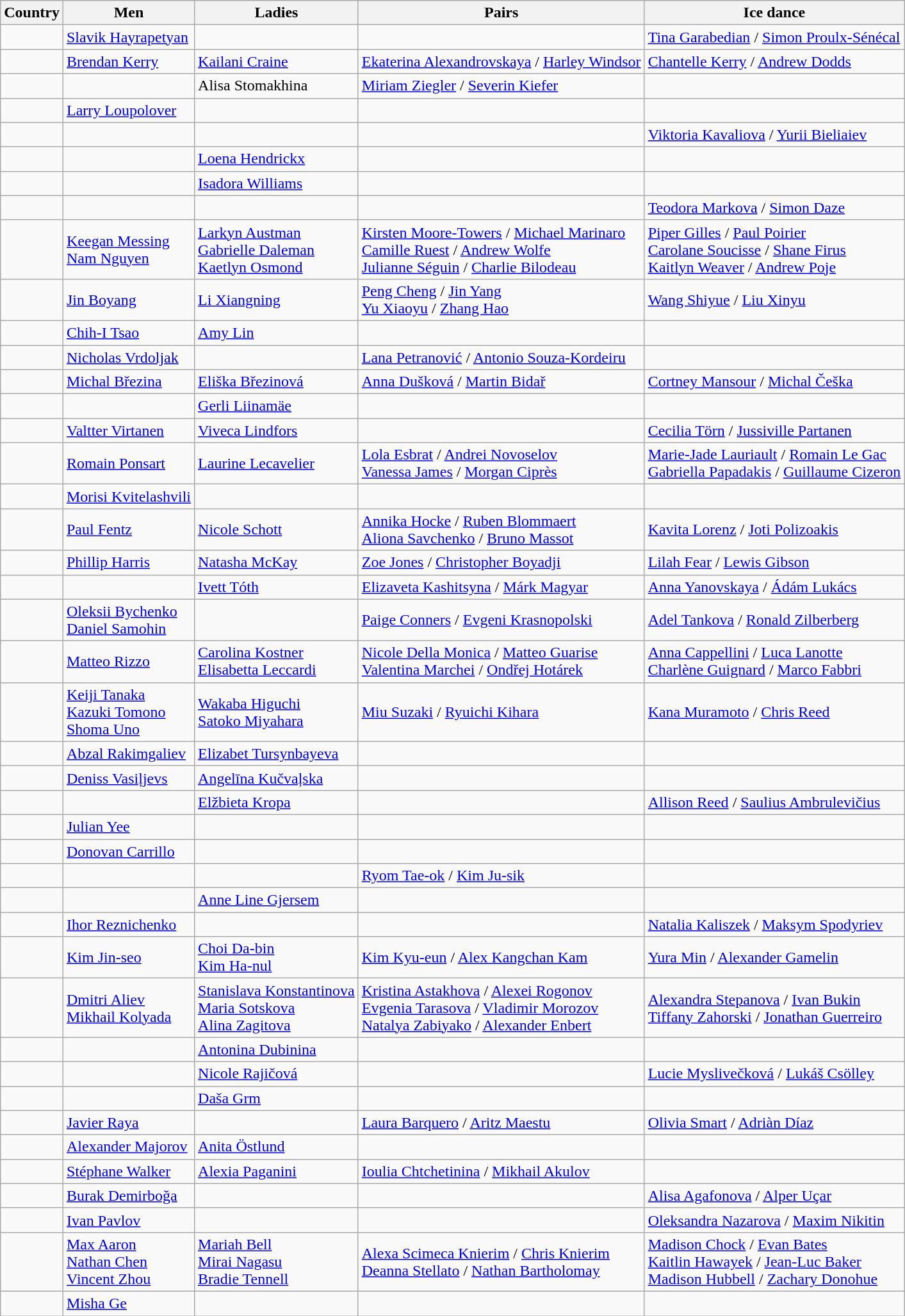<table class="wikitable">
<tr>
<th>Country</th>
<th>Men</th>
<th>Ladies</th>
<th>Pairs</th>
<th>Ice dance</th>
</tr>
<tr>
<td></td>
<td><a href='#'>Slavik Hayrapetyan</a></td>
<td></td>
<td></td>
<td><a href='#'>Tina Garabedian</a> / <a href='#'>Simon Proulx-Sénécal</a></td>
</tr>
<tr>
<td></td>
<td><a href='#'>Brendan Kerry</a></td>
<td><a href='#'>Kailani Craine</a></td>
<td><a href='#'>Ekaterina Alexandrovskaya</a> / <a href='#'>Harley Windsor</a></td>
<td><a href='#'>Chantelle Kerry</a> / <a href='#'>Andrew Dodds</a></td>
</tr>
<tr>
<td></td>
<td></td>
<td>Alisa Stomakhina</td>
<td><a href='#'>Miriam Ziegler</a> / <a href='#'>Severin Kiefer</a></td>
<td></td>
</tr>
<tr>
<td></td>
<td><a href='#'>Larry Loupolover</a></td>
<td></td>
<td></td>
<td></td>
</tr>
<tr>
<td></td>
<td></td>
<td></td>
<td></td>
<td><a href='#'>Viktoria Kavaliova</a> / <a href='#'>Yurii Bieliaiev</a></td>
</tr>
<tr>
<td></td>
<td></td>
<td><a href='#'>Loena Hendrickx</a></td>
<td></td>
<td></td>
</tr>
<tr>
<td></td>
<td></td>
<td><a href='#'>Isadora Williams</a></td>
<td></td>
<td></td>
</tr>
<tr>
<td></td>
<td></td>
<td></td>
<td></td>
<td><a href='#'>Teodora Markova</a> / <a href='#'>Simon Daze</a></td>
</tr>
<tr>
<td></td>
<td><a href='#'>Keegan Messing</a><br><a href='#'>Nam Nguyen</a></td>
<td><a href='#'>Larkyn Austman</a><br><a href='#'>Gabrielle Daleman</a><br><a href='#'>Kaetlyn Osmond</a></td>
<td><a href='#'>Kirsten Moore-Towers</a> / <a href='#'>Michael Marinaro</a><br><a href='#'>Camille Ruest</a> / <a href='#'>Andrew Wolfe</a><br><a href='#'>Julianne Séguin</a> / <a href='#'>Charlie Bilodeau</a></td>
<td><a href='#'>Piper Gilles</a> / <a href='#'>Paul Poirier</a><br><a href='#'>Carolane Soucisse</a> / <a href='#'>Shane Firus</a><br><a href='#'>Kaitlyn Weaver</a> / <a href='#'>Andrew Poje</a></td>
</tr>
<tr>
<td></td>
<td><a href='#'>Jin Boyang</a></td>
<td><a href='#'>Li Xiangning</a></td>
<td><a href='#'>Peng Cheng</a> / <a href='#'>Jin Yang</a> <br><a href='#'>Yu Xiaoyu</a> / <a href='#'>Zhang Hao</a></td>
<td><a href='#'>Wang Shiyue</a> / <a href='#'>Liu Xinyu</a></td>
</tr>
<tr>
<td></td>
<td><a href='#'>Chih-I Tsao</a></td>
<td><a href='#'>Amy Lin</a></td>
<td></td>
<td></td>
</tr>
<tr>
<td></td>
<td><a href='#'>Nicholas Vrdoljak</a></td>
<td></td>
<td><a href='#'>Lana Petranović</a> / <a href='#'>Antonio Souza-Kordeiru</a></td>
<td></td>
</tr>
<tr>
<td></td>
<td><a href='#'>Michal Březina</a></td>
<td><a href='#'>Eliška Březinová</a></td>
<td><a href='#'>Anna Dušková</a> / <a href='#'>Martin Bidař</a></td>
<td><a href='#'>Cortney Mansour</a> / <a href='#'>Michal Češka</a></td>
</tr>
<tr>
<td></td>
<td></td>
<td><a href='#'>Gerli Liinamäe</a></td>
<td></td>
<td></td>
</tr>
<tr>
<td></td>
<td><a href='#'>Valtter Virtanen</a></td>
<td><a href='#'>Viveca Lindfors</a></td>
<td></td>
<td><a href='#'>Cecilia Törn</a> / <a href='#'>Jussiville Partanen</a></td>
</tr>
<tr>
<td></td>
<td><a href='#'>Romain Ponsart</a></td>
<td><a href='#'>Laurine Lecavelier</a></td>
<td><a href='#'>Lola Esbrat</a> / <a href='#'>Andrei Novoselov</a> <br><a href='#'>Vanessa James</a> / <a href='#'>Morgan Ciprès</a></td>
<td><a href='#'>Marie-Jade Lauriault</a> / <a href='#'>Romain Le Gac</a> <br><a href='#'>Gabriella Papadakis</a> / <a href='#'>Guillaume Cizeron</a></td>
</tr>
<tr>
<td></td>
<td><a href='#'>Morisi Kvitelashvili</a></td>
<td></td>
<td></td>
<td></td>
</tr>
<tr>
<td></td>
<td><a href='#'>Paul Fentz</a></td>
<td><a href='#'>Nicole Schott</a></td>
<td><a href='#'>Annika Hocke</a> / <a href='#'>Ruben Blommaert</a> <br><a href='#'>Aliona Savchenko</a> / <a href='#'>Bruno Massot</a></td>
<td><a href='#'>Kavita Lorenz</a> / <a href='#'>Joti Polizoakis</a></td>
</tr>
<tr>
<td></td>
<td><a href='#'>Phillip Harris</a></td>
<td><a href='#'>Natasha McKay</a></td>
<td><a href='#'>Zoe Jones</a> / <a href='#'>Christopher Boyadji</a></td>
<td><a href='#'>Lilah Fear</a> / <a href='#'>Lewis Gibson</a></td>
</tr>
<tr>
<td></td>
<td></td>
<td><a href='#'>Ivett Tóth</a></td>
<td><a href='#'>Elizaveta Kashitsyna</a> / <a href='#'>Márk Magyar</a></td>
<td><a href='#'>Anna Yanovskaya</a> / <a href='#'>Ádám Lukács</a></td>
</tr>
<tr>
<td></td>
<td><a href='#'>Oleksii Bychenko</a> <br><a href='#'>Daniel Samohin</a></td>
<td></td>
<td><a href='#'>Paige Conners</a> / <a href='#'>Evgeni Krasnopolski</a></td>
<td><a href='#'>Adel Tankova</a> / <a href='#'>Ronald Zilberberg</a></td>
</tr>
<tr>
<td></td>
<td><a href='#'>Matteo Rizzo</a></td>
<td><a href='#'>Carolina Kostner</a> <br> <a href='#'>Elisabetta Leccardi</a></td>
<td><a href='#'>Nicole Della Monica</a> / <a href='#'>Matteo Guarise</a> <br><a href='#'>Valentina Marchei</a> / <a href='#'>Ondřej Hotárek</a></td>
<td><a href='#'>Anna Cappellini</a> / <a href='#'>Luca Lanotte</a> <br><a href='#'>Charlène Guignard</a> / <a href='#'>Marco Fabbri</a></td>
</tr>
<tr>
<td></td>
<td><a href='#'>Keiji Tanaka</a> <br><a href='#'>Kazuki Tomono</a> <br><a href='#'>Shoma Uno</a></td>
<td><a href='#'>Wakaba Higuchi</a> <br><a href='#'>Satoko Miyahara</a></td>
<td><a href='#'>Miu Suzaki</a> / <a href='#'>Ryuichi Kihara</a></td>
<td><a href='#'>Kana Muramoto</a> / <a href='#'>Chris Reed</a></td>
</tr>
<tr>
<td></td>
<td><a href='#'>Abzal Rakimgaliev</a></td>
<td><a href='#'>Elizabet Tursynbayeva</a></td>
<td></td>
<td></td>
</tr>
<tr>
<td></td>
<td><a href='#'>Deniss Vasiļjevs</a></td>
<td><a href='#'>Angelīna Kučvaļska</a></td>
<td></td>
<td></td>
</tr>
<tr>
<td></td>
<td></td>
<td><a href='#'>Elžbieta Kropa</a></td>
<td></td>
<td><a href='#'>Allison Reed</a> / <a href='#'>Saulius Ambrulevičius</a></td>
</tr>
<tr>
<td></td>
<td><a href='#'>Julian Yee</a></td>
<td></td>
<td></td>
<td></td>
</tr>
<tr>
<td></td>
<td><a href='#'>Donovan Carrillo</a></td>
<td></td>
<td></td>
<td></td>
</tr>
<tr>
<td></td>
<td></td>
<td></td>
<td><a href='#'>Ryom Tae-ok</a> / <a href='#'>Kim Ju-sik</a></td>
<td></td>
</tr>
<tr>
<td></td>
<td></td>
<td><a href='#'>Anne Line Gjersem</a></td>
<td></td>
<td></td>
</tr>
<tr>
<td></td>
<td><a href='#'>Ihor Reznichenko</a></td>
<td></td>
<td></td>
<td><a href='#'>Natalia Kaliszek</a> / <a href='#'>Maksym Spodyriev</a></td>
</tr>
<tr>
<td></td>
<td><a href='#'>Kim Jin-seo</a></td>
<td><a href='#'>Choi Da-bin</a> <br><a href='#'>Kim Ha-nul</a></td>
<td><a href='#'>Kim Kyu-eun</a> / <a href='#'>Alex Kangchan Kam</a></td>
<td><a href='#'>Yura Min</a> / <a href='#'>Alexander Gamelin</a></td>
</tr>
<tr>
<td></td>
<td><a href='#'>Dmitri Aliev</a> <br><a href='#'>Mikhail Kolyada</a></td>
<td><a href='#'>Stanislava Konstantinova</a> <br><a href='#'>Maria Sotskova</a> <br><a href='#'>Alina Zagitova</a></td>
<td><a href='#'>Kristina Astakhova</a> / <a href='#'>Alexei Rogonov</a> <br><a href='#'>Evgenia Tarasova</a> / <a href='#'>Vladimir Morozov</a> <br><a href='#'>Natalya Zabiyako</a> / <a href='#'>Alexander Enbert</a></td>
<td><a href='#'>Alexandra Stepanova</a> / <a href='#'>Ivan Bukin</a> <br><a href='#'>Tiffany Zahorski</a> / <a href='#'>Jonathan Guerreiro</a></td>
</tr>
<tr>
<td></td>
<td></td>
<td><a href='#'>Antonina Dubinina</a></td>
<td></td>
<td></td>
</tr>
<tr>
<td></td>
<td></td>
<td><a href='#'>Nicole Rajičová</a></td>
<td></td>
<td><a href='#'>Lucie Myslivečková</a> / <a href='#'>Lukáš Csölley</a></td>
</tr>
<tr>
<td></td>
<td></td>
<td><a href='#'>Daša Grm</a></td>
<td></td>
<td></td>
</tr>
<tr>
<td></td>
<td><a href='#'>Javier Raya</a></td>
<td></td>
<td><a href='#'>Laura Barquero</a> / <a href='#'>Aritz Maestu</a></td>
<td><a href='#'>Olivia Smart</a> / <a href='#'>Adriàn Díaz</a></td>
</tr>
<tr>
<td></td>
<td><a href='#'>Alexander Majorov</a></td>
<td><a href='#'>Anita Östlund</a></td>
<td></td>
<td></td>
</tr>
<tr>
<td></td>
<td><a href='#'>Stéphane Walker</a></td>
<td><a href='#'>Alexia Paganini</a></td>
<td><a href='#'>Ioulia Chtchetinina</a> / <a href='#'>Mikhail Akulov</a></td>
<td></td>
</tr>
<tr>
<td></td>
<td><a href='#'>Burak Demirboğa</a></td>
<td></td>
<td></td>
<td><a href='#'>Alisa Agafonova</a> / <a href='#'>Alper Uçar</a></td>
</tr>
<tr>
<td></td>
<td><a href='#'>Ivan Pavlov</a></td>
<td></td>
<td></td>
<td><a href='#'>Oleksandra Nazarova</a> / <a href='#'>Maxim Nikitin</a></td>
</tr>
<tr>
<td></td>
<td><a href='#'>Max Aaron</a> <br><a href='#'>Nathan Chen</a> <br><a href='#'>Vincent Zhou</a></td>
<td><a href='#'>Mariah Bell</a> <br><a href='#'>Mirai Nagasu</a> <br><a href='#'>Bradie Tennell</a></td>
<td><a href='#'>Alexa Scimeca Knierim</a> / <a href='#'>Chris Knierim</a> <br><a href='#'>Deanna Stellato</a> / <a href='#'>Nathan Bartholomay</a></td>
<td><a href='#'>Madison Chock</a> / <a href='#'>Evan Bates</a> <br><a href='#'>Kaitlin Hawayek</a> / <a href='#'>Jean-Luc Baker</a> <br><a href='#'>Madison Hubbell</a> / <a href='#'>Zachary Donohue</a></td>
</tr>
<tr>
<td></td>
<td><a href='#'>Misha Ge</a></td>
<td></td>
<td></td>
<td></td>
</tr>
</table>
